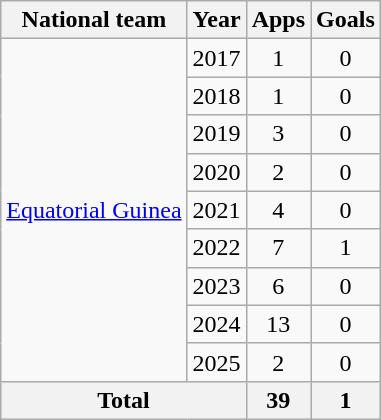<table class="wikitable" style="text-align:center">
<tr>
<th>National team</th>
<th>Year</th>
<th>Apps</th>
<th>Goals</th>
</tr>
<tr>
<td rowspan="9"><a href='#'>Equatorial Guinea</a></td>
<td>2017</td>
<td>1</td>
<td>0</td>
</tr>
<tr>
<td>2018</td>
<td>1</td>
<td>0</td>
</tr>
<tr>
<td>2019</td>
<td>3</td>
<td>0</td>
</tr>
<tr>
<td>2020</td>
<td>2</td>
<td>0</td>
</tr>
<tr>
<td>2021</td>
<td>4</td>
<td>0</td>
</tr>
<tr>
<td>2022</td>
<td>7</td>
<td>1</td>
</tr>
<tr>
<td>2023</td>
<td>6</td>
<td>0</td>
</tr>
<tr>
<td>2024</td>
<td>13</td>
<td>0</td>
</tr>
<tr>
<td>2025</td>
<td>2</td>
<td>0</td>
</tr>
<tr>
<th colspan=2>Total</th>
<th>39</th>
<th>1</th>
</tr>
</table>
